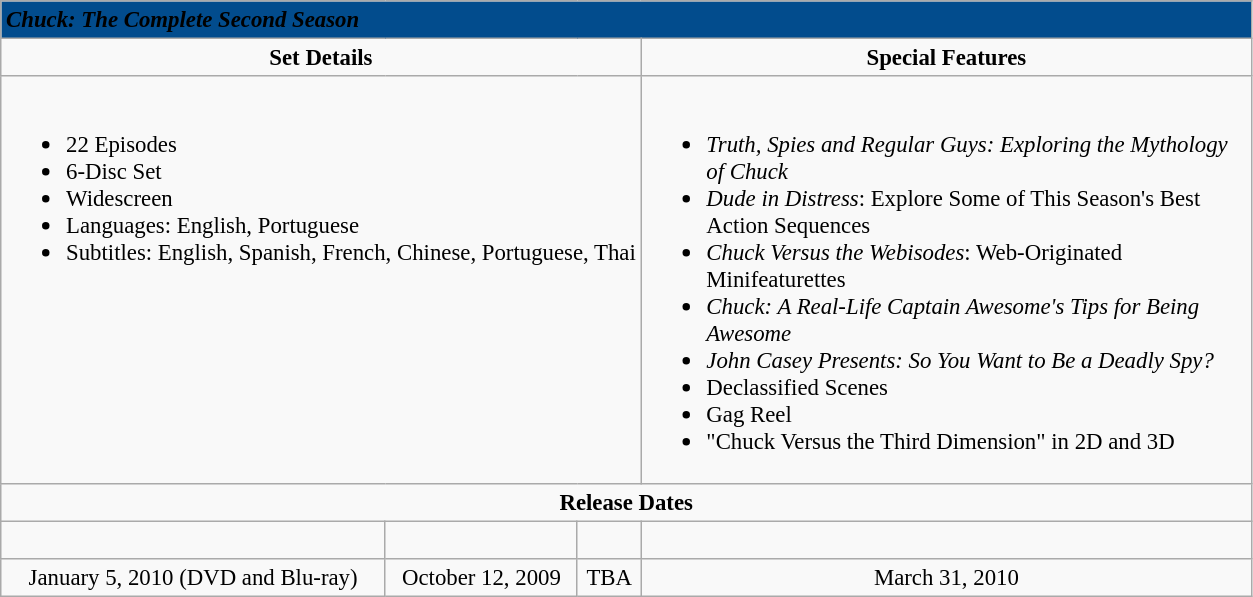<table class="wikitable" style="font-size: 95%;">
<tr style="background:#024c8d">
<td colspan="6"><span><strong><em>Chuck: The Complete Second Season</em></strong></span></td>
</tr>
<tr valign="top">
<td align="center" width="400" colspan="3"><strong>Set Details</strong></td>
<td width="400" align="center" colspan="3"><strong>Special Features</strong></td>
</tr>
<tr valign="top">
<td colspan="3" align="left"><br><ul><li>22 Episodes</li><li>6-Disc Set</li><li>Widescreen</li><li>Languages: English, Portuguese</li><li>Subtitles: English, Spanish, French, Chinese, Portuguese, Thai</li></ul></td>
<td colspan="3" align="left" width="400"><br><ul><li><em>Truth, Spies and Regular Guys: Exploring the Mythology of Chuck</em></li><li><em>Dude in Distress</em>: Explore Some of This Season's Best Action Sequences</li><li><em>Chuck Versus the Webisodes</em>: Web-Originated Minifeaturettes</li><li><em>Chuck: A Real-Life Captain Awesome's Tips for Being Awesome</em></li><li><em>John Casey Presents: So You Want to Be a Deadly Spy?</em></li><li>Declassified Scenes</li><li>Gag Reel</li><li>"Chuck Versus the Third Dimension" in 2D and 3D</li></ul></td>
</tr>
<tr>
<td colspan="6" align="center"><strong>Release Dates</strong></td>
</tr>
<tr>
<td colspan="1" align="center"><br></td>
<td colspan="1" align="center"></td>
<td colspan="1" align="center"><br></td>
<td colspan="1" align="center"></td>
</tr>
<tr>
<td colspan="1" align="center">January 5, 2010 (DVD and Blu-ray)</td>
<td colspan="1" align="center">October 12, 2009</td>
<td colspan="1" align="center">TBA</td>
<td colspan="1" align="center">March 31, 2010</td>
</tr>
</table>
